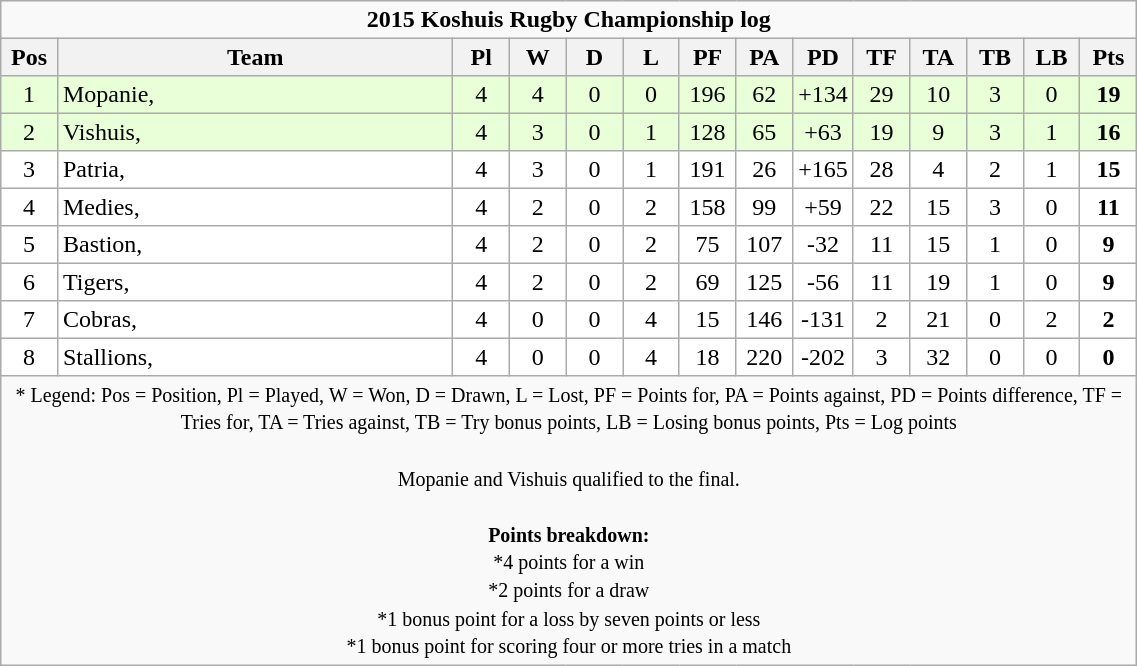<table class="wikitable" style="text-align:center; line-height:110%; font-size:100%; width:60%;">
<tr>
<td colspan="14" cellpadding="0" cellspacing="0"><strong>2015 Koshuis Rugby Championship log</strong></td>
</tr>
<tr>
<th style="width:5%;">Pos</th>
<th style="width:35%;">Team</th>
<th style="width:5%;">Pl</th>
<th style="width:5%;">W</th>
<th style="width:5%;">D</th>
<th style="width:5%;">L</th>
<th style="width:5%;">PF</th>
<th style="width:5%;">PA</th>
<th style="width:5%;">PD</th>
<th style="width:5%;">TF</th>
<th style="width:5%;">TA</th>
<th style="width:5%;">TB</th>
<th style="width:5%;">LB</th>
<th style="width:5%;">Pts<br></th>
</tr>
<tr bgcolor=#E8FFD8>
<td>1</td>
<td align=left>Mopanie, </td>
<td>4</td>
<td>4</td>
<td>0</td>
<td>0</td>
<td>196</td>
<td>62</td>
<td>+134</td>
<td>29</td>
<td>10</td>
<td>3</td>
<td>0</td>
<td><strong>19</strong></td>
</tr>
<tr bgcolor=#E8FFD8>
<td>2</td>
<td align=left>Vishuis, </td>
<td>4</td>
<td>3</td>
<td>0</td>
<td>1</td>
<td>128</td>
<td>65</td>
<td>+63</td>
<td>19</td>
<td>9</td>
<td>3</td>
<td>1</td>
<td><strong>16</strong></td>
</tr>
<tr bgcolor=#FFFFFF>
<td>3</td>
<td align=left>Patria, </td>
<td>4</td>
<td>3</td>
<td>0</td>
<td>1</td>
<td>191</td>
<td>26</td>
<td>+165</td>
<td>28</td>
<td>4</td>
<td>2</td>
<td>1</td>
<td><strong>15</strong></td>
</tr>
<tr bgcolor=#FFFFFF>
<td>4</td>
<td align=left>Medies, </td>
<td>4</td>
<td>2</td>
<td>0</td>
<td>2</td>
<td>158</td>
<td>99</td>
<td>+59</td>
<td>22</td>
<td>15</td>
<td>3</td>
<td>0</td>
<td><strong>11</strong></td>
</tr>
<tr bgcolor=#FFFFFF>
<td>5</td>
<td align=left>Bastion, </td>
<td>4</td>
<td>2</td>
<td>0</td>
<td>2</td>
<td>75</td>
<td>107</td>
<td>-32</td>
<td>11</td>
<td>15</td>
<td>1</td>
<td>0</td>
<td><strong>9</strong></td>
</tr>
<tr bgcolor=#FFFFFF>
<td>6</td>
<td align=left>Tigers, </td>
<td>4</td>
<td>2</td>
<td>0</td>
<td>2</td>
<td>69</td>
<td>125</td>
<td>-56</td>
<td>11</td>
<td>19</td>
<td>1</td>
<td>0</td>
<td><strong>9</strong></td>
</tr>
<tr bgcolor=#FFFFFF>
<td>7</td>
<td align=left>Cobras, </td>
<td>4</td>
<td>0</td>
<td>0</td>
<td>4</td>
<td>15</td>
<td>146</td>
<td>-131</td>
<td>2</td>
<td>21</td>
<td>0</td>
<td>2</td>
<td><strong>2</strong></td>
</tr>
<tr bgcolor=#FFFFFF>
<td>8</td>
<td align=left>Stallions, </td>
<td>4</td>
<td>0</td>
<td>0</td>
<td>4</td>
<td>18</td>
<td>220</td>
<td>-202</td>
<td>3</td>
<td>32</td>
<td>0</td>
<td>0</td>
<td><strong>0</strong></td>
</tr>
<tr>
<td colspan="14" style="border:0px"><small>* Legend: Pos = Position, Pl = Played, W = Won, D = Drawn, L = Lost, PF = Points for, PA = Points against, PD = Points difference, TF = Tries for, TA = Tries against, TB = Try bonus points, LB = Losing bonus points, Pts = Log points<br><br>Mopanie and Vishuis qualified to the final.<br><br><strong>Points breakdown:</strong><br>*4 points for a win<br>*2 points for a draw<br>*1 bonus point for a loss by seven points or less<br>*1 bonus point for scoring four or more tries in a match</small></td>
</tr>
</table>
